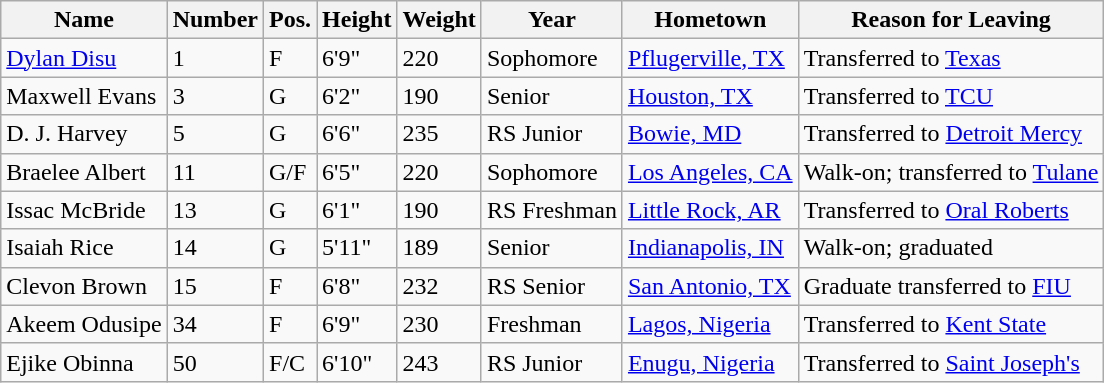<table class="wikitable sortable" border="1">
<tr>
<th>Name</th>
<th>Number</th>
<th>Pos.</th>
<th>Height</th>
<th>Weight</th>
<th>Year</th>
<th>Hometown</th>
<th class="unsortable">Reason for Leaving</th>
</tr>
<tr>
<td><a href='#'>Dylan Disu</a></td>
<td>1</td>
<td>F</td>
<td>6'9"</td>
<td>220</td>
<td>Sophomore</td>
<td><a href='#'>Pflugerville, TX</a></td>
<td>Transferred to <a href='#'>Texas</a></td>
</tr>
<tr>
<td>Maxwell Evans</td>
<td>3</td>
<td>G</td>
<td>6'2"</td>
<td>190</td>
<td>Senior</td>
<td><a href='#'>Houston, TX</a></td>
<td>Transferred to <a href='#'>TCU</a></td>
</tr>
<tr>
<td>D. J. Harvey</td>
<td>5</td>
<td>G</td>
<td>6'6"</td>
<td>235</td>
<td>RS Junior</td>
<td><a href='#'>Bowie, MD</a></td>
<td>Transferred to <a href='#'>Detroit Mercy</a></td>
</tr>
<tr>
<td>Braelee Albert</td>
<td>11</td>
<td>G/F</td>
<td>6'5"</td>
<td>220</td>
<td>Sophomore</td>
<td><a href='#'>Los Angeles, CA</a></td>
<td>Walk-on; transferred to <a href='#'>Tulane</a></td>
</tr>
<tr>
<td>Issac McBride</td>
<td>13</td>
<td>G</td>
<td>6'1"</td>
<td>190</td>
<td>RS Freshman</td>
<td><a href='#'>Little Rock, AR</a></td>
<td>Transferred to <a href='#'>Oral Roberts</a></td>
</tr>
<tr>
<td>Isaiah Rice</td>
<td>14</td>
<td>G</td>
<td>5'11"</td>
<td>189</td>
<td>Senior</td>
<td><a href='#'>Indianapolis, IN</a></td>
<td>Walk-on; graduated</td>
</tr>
<tr>
<td>Clevon Brown</td>
<td>15</td>
<td>F</td>
<td>6'8"</td>
<td>232</td>
<td>RS Senior</td>
<td><a href='#'>San Antonio, TX</a></td>
<td>Graduate transferred to <a href='#'>FIU</a></td>
</tr>
<tr>
<td>Akeem Odusipe</td>
<td>34</td>
<td>F</td>
<td>6'9"</td>
<td>230</td>
<td>Freshman</td>
<td><a href='#'>Lagos, Nigeria</a></td>
<td>Transferred to <a href='#'>Kent State</a></td>
</tr>
<tr>
<td>Ejike Obinna</td>
<td>50</td>
<td>F/C</td>
<td>6'10"</td>
<td>243</td>
<td>RS Junior</td>
<td><a href='#'>Enugu, Nigeria</a></td>
<td>Transferred to <a href='#'>Saint Joseph's</a></td>
</tr>
</table>
